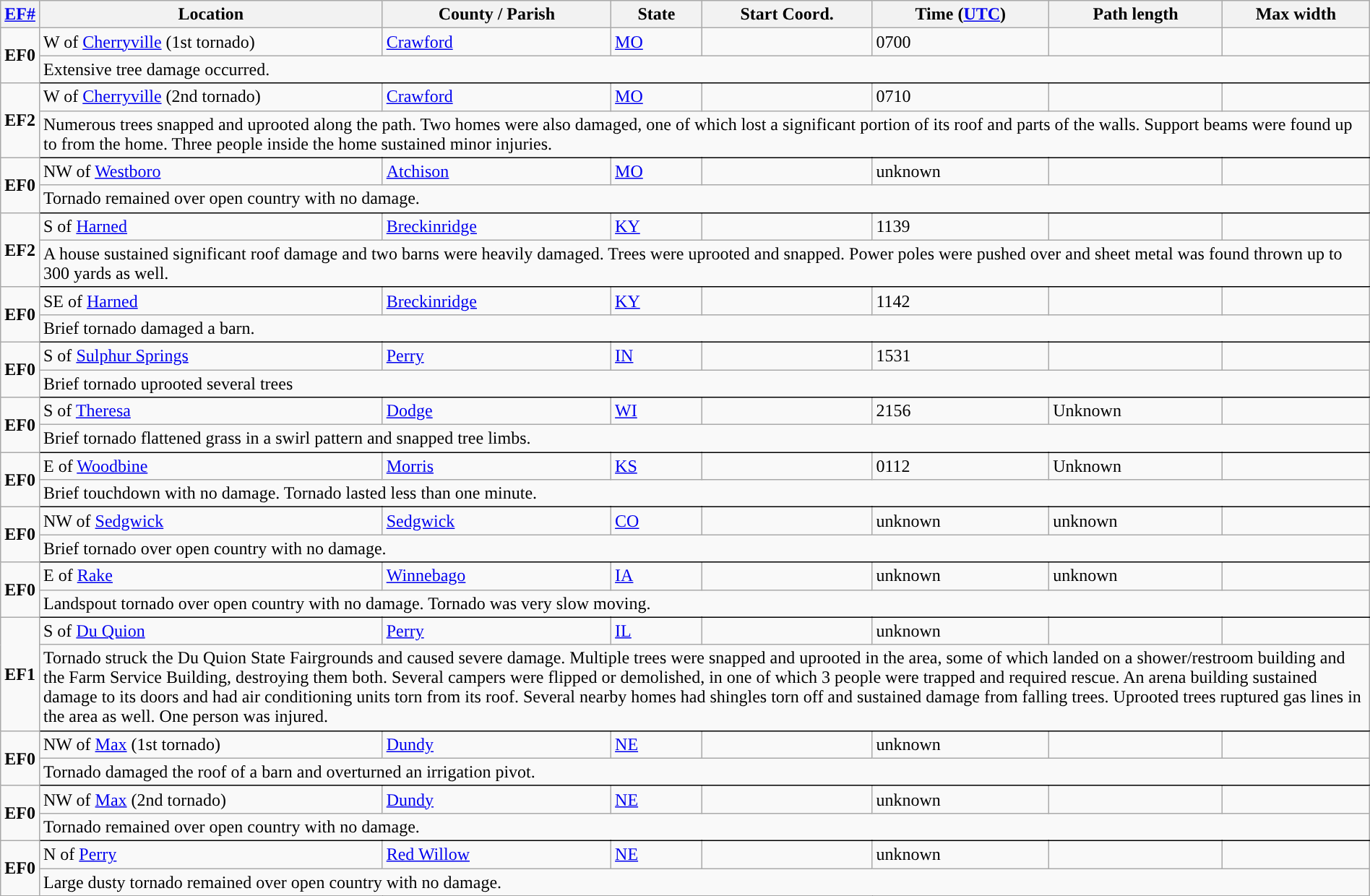<table class="wikitable sortable" style="width:100%;">
<tr>
<th scope="col" width="2%" align="center"><a href='#'>EF#</a></th>
<th scope="col" align="center" class="unsortable">Location</th>
<th scope="col" align="center" class="unsortable">County / Parish</th>
<th scope="col" align="center">State</th>
<th scope="col" align="center" data-sort-type="number">Start Coord.</th>
<th scope="col" align="center" data-sort-type="number">Time (<a href='#'>UTC</a>)</th>
<th scope="col" align="center" data-sort-type="number">Path length</th>
<th scope="col" align="center" data-sort-type="number">Max width</th>
</tr>
<tr>
<td rowspan="2" align="center"><strong>EF0</strong></td>
<td>W of <a href='#'>Cherryville</a> (1st tornado)</td>
<td><a href='#'>Crawford</a></td>
<td><a href='#'>MO</a></td>
<td></td>
<td>0700</td>
<td></td>
<td></td>
</tr>
<tr class="expand-child">
<td colspan="8" style=" border-bottom: 1px solid black;">Extensive tree damage occurred.</td>
</tr>
<tr>
<td rowspan="2" align="center"><strong>EF2</strong></td>
<td>W of <a href='#'>Cherryville</a> (2nd tornado)</td>
<td><a href='#'>Crawford</a></td>
<td><a href='#'>MO</a></td>
<td></td>
<td>0710</td>
<td></td>
<td></td>
</tr>
<tr class="expand-child">
<td colspan="8" style=" border-bottom: 1px solid black;">Numerous trees snapped and uprooted along the path. Two homes were also damaged, one of which lost a significant portion of its roof and parts of the walls. Support beams were found up to  from the home. Three people inside the home sustained minor injuries.</td>
</tr>
<tr>
<td rowspan="2" align="center"><strong>EF0</strong></td>
<td>NW of <a href='#'>Westboro</a></td>
<td><a href='#'>Atchison</a></td>
<td><a href='#'>MO</a></td>
<td></td>
<td>unknown</td>
<td></td>
<td></td>
</tr>
<tr class="expand-child">
<td colspan="8" style=" border-bottom: 1px solid black;">Tornado remained over open country with no damage.</td>
</tr>
<tr>
<td rowspan="2" align="center"><strong>EF2</strong></td>
<td>S of <a href='#'>Harned</a></td>
<td><a href='#'>Breckinridge</a></td>
<td><a href='#'>KY</a></td>
<td></td>
<td>1139</td>
<td></td>
<td></td>
</tr>
<tr class="expand-child">
<td colspan="8" style=" border-bottom: 1px solid black;">A house sustained significant roof damage and two barns were heavily damaged. Trees were uprooted and snapped. Power poles were pushed over and sheet metal was found thrown up to 300 yards as well.</td>
</tr>
<tr>
<td rowspan="2" align="center"><strong>EF0</strong></td>
<td>SE of <a href='#'>Harned</a></td>
<td><a href='#'>Breckinridge</a></td>
<td><a href='#'>KY</a></td>
<td></td>
<td>1142</td>
<td></td>
<td></td>
</tr>
<tr class="expand-child">
<td colspan="8" style=" border-bottom: 1px solid black;">Brief tornado damaged a barn.</td>
</tr>
<tr>
<td rowspan="2" align="center"><strong>EF0</strong></td>
<td>S of <a href='#'>Sulphur Springs</a></td>
<td><a href='#'>Perry</a></td>
<td><a href='#'>IN</a></td>
<td></td>
<td>1531</td>
<td></td>
<td></td>
</tr>
<tr class="expand-child">
<td colspan="8" style=" border-bottom: 1px solid black;">Brief tornado uprooted several trees</td>
</tr>
<tr>
<td rowspan="2" align="center"><strong>EF0</strong></td>
<td>S of <a href='#'>Theresa</a></td>
<td><a href='#'>Dodge</a></td>
<td><a href='#'>WI</a></td>
<td></td>
<td>2156</td>
<td>Unknown</td>
<td></td>
</tr>
<tr class="expand-child">
<td colspan="8" style=" border-bottom: 1px solid black;">Brief tornado flattened grass in a swirl pattern and snapped tree limbs.</td>
</tr>
<tr>
<td rowspan="2" align="center"><strong>EF0</strong></td>
<td>E of <a href='#'>Woodbine</a></td>
<td><a href='#'>Morris</a></td>
<td><a href='#'>KS</a></td>
<td></td>
<td>0112</td>
<td>Unknown</td>
<td></td>
</tr>
<tr class="expand-child">
<td colspan="8" style=" border-bottom: 1px solid black;">Brief touchdown with no damage. Tornado lasted less than one minute.</td>
</tr>
<tr>
<td rowspan="2" align="center"><strong>EF0</strong></td>
<td>NW of <a href='#'>Sedgwick</a></td>
<td><a href='#'>Sedgwick</a></td>
<td><a href='#'>CO</a></td>
<td></td>
<td>unknown</td>
<td>unknown</td>
<td></td>
</tr>
<tr class="expand-child">
<td colspan="8" style=" border-bottom: 1px solid black;">Brief tornado over open country with no damage.</td>
</tr>
<tr>
<td rowspan="2" align="center"><strong>EF0</strong></td>
<td>E of <a href='#'>Rake</a></td>
<td><a href='#'>Winnebago</a></td>
<td><a href='#'>IA</a></td>
<td></td>
<td>unknown</td>
<td>unknown</td>
<td></td>
</tr>
<tr class="expand-child">
<td colspan="8" style=" border-bottom: 1px solid black;">Landspout tornado over open country with no damage. Tornado was very slow moving.</td>
</tr>
<tr>
<td rowspan="2" align="center"><strong>EF1</strong></td>
<td>S of <a href='#'>Du Quion</a></td>
<td><a href='#'>Perry</a></td>
<td><a href='#'>IL</a></td>
<td></td>
<td>unknown</td>
<td></td>
<td></td>
</tr>
<tr class="expand-child">
<td colspan="8" style=" border-bottom: 1px solid black;">Tornado struck the Du Quion State Fairgrounds and caused severe damage. Multiple trees were snapped and uprooted in the area, some of which landed on a shower/restroom building and the Farm Service Building, destroying them both. Several campers were flipped or demolished, in one of which 3 people were trapped and required rescue. An arena building sustained damage to its doors and had air conditioning units torn from its roof. Several nearby homes had shingles torn off and sustained damage from falling trees. Uprooted trees ruptured gas lines in the area as well. One person was injured.</td>
</tr>
<tr>
<td rowspan="2" align="center"><strong>EF0</strong></td>
<td>NW of <a href='#'>Max</a> (1st tornado)</td>
<td><a href='#'>Dundy</a></td>
<td><a href='#'>NE</a></td>
<td></td>
<td>unknown</td>
<td></td>
<td></td>
</tr>
<tr class="expand-child">
<td colspan="8" style=" border-bottom: 1px solid black;">Tornado damaged the roof of a barn and overturned an irrigation pivot.</td>
</tr>
<tr>
<td rowspan="2" align="center"><strong>EF0</strong></td>
<td>NW of <a href='#'>Max</a> (2nd tornado)</td>
<td><a href='#'>Dundy</a></td>
<td><a href='#'>NE</a></td>
<td></td>
<td>unknown</td>
<td></td>
<td></td>
</tr>
<tr class="expand-child">
<td colspan="8" style=" border-bottom: 1px solid black;">Tornado remained over open country with no damage.</td>
</tr>
<tr>
<td rowspan="2" align="center"><strong>EF0</strong></td>
<td>N of <a href='#'>Perry</a></td>
<td><a href='#'>Red Willow</a></td>
<td><a href='#'>NE</a></td>
<td></td>
<td>unknown</td>
<td></td>
<td></td>
</tr>
<tr class="expand-child">
<td colspan="8" style=" border-bottom: 1px solid black;">Large dusty tornado remained over open country with no damage.</td>
</tr>
<tr>
</tr>
</table>
